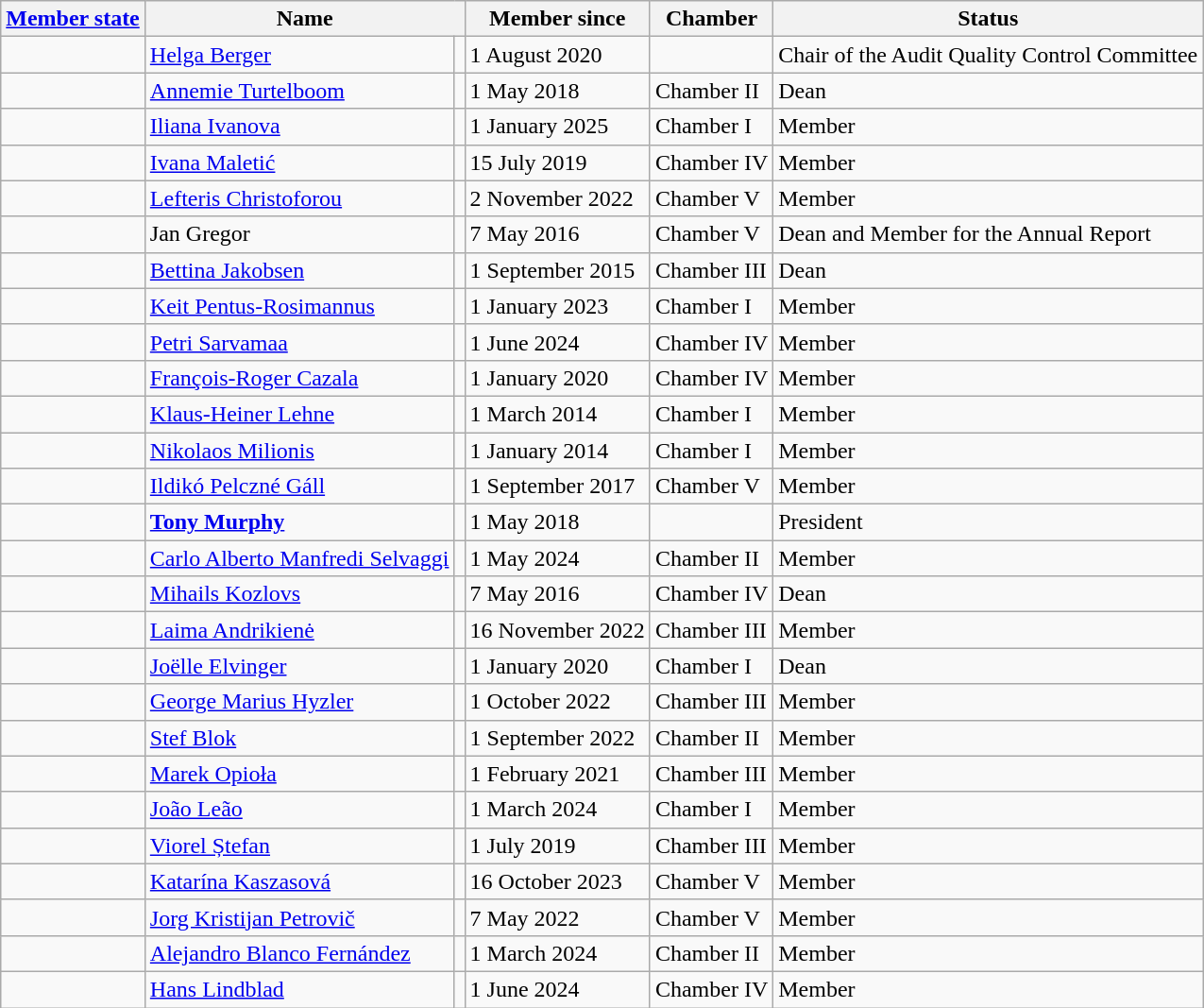<table class="wikitable sortable mw-collapsible">
<tr>
<th><a href='#'>Member state</a></th>
<th colspan="2">Name</th>
<th>Member since</th>
<th>Chamber</th>
<th>Status</th>
</tr>
<tr>
<td><strong></strong></td>
<td><a href='#'>Helga Berger</a></td>
<td></td>
<td>1 August 2020</td>
<td></td>
<td>Chair of the Audit Quality Control Committee</td>
</tr>
<tr>
<td><strong></strong></td>
<td><a href='#'>Annemie Turtelboom</a></td>
<td></td>
<td>1 May 2018</td>
<td>Chamber II</td>
<td>Dean</td>
</tr>
<tr>
<td><strong></strong></td>
<td><a href='#'>Iliana Ivanova</a></td>
<td></td>
<td>1 January 2025</td>
<td>Chamber I</td>
<td>Member</td>
</tr>
<tr>
<td><strong></strong></td>
<td><a href='#'>Ivana Maletić</a></td>
<td></td>
<td>15 July 2019</td>
<td>Chamber IV</td>
<td>Member</td>
</tr>
<tr>
<td><strong></strong></td>
<td><a href='#'>Lefteris Christoforou</a></td>
<td></td>
<td>2 November 2022</td>
<td>Chamber V</td>
<td>Member</td>
</tr>
<tr>
<td><strong></strong></td>
<td>Jan Gregor</td>
<td></td>
<td>7 May 2016</td>
<td>Chamber V</td>
<td>Dean and Member for the Annual Report</td>
</tr>
<tr>
<td><strong></strong></td>
<td><a href='#'>Bettina Jakobsen</a></td>
<td></td>
<td>1 September 2015</td>
<td>Chamber III</td>
<td>Dean</td>
</tr>
<tr>
<td><strong></strong></td>
<td><a href='#'>Keit Pentus-Rosimannus</a></td>
<td></td>
<td>1 January 2023</td>
<td>Chamber I</td>
<td>Member</td>
</tr>
<tr>
<td><strong></strong></td>
<td><a href='#'>Petri Sarvamaa</a></td>
<td></td>
<td>1 June 2024</td>
<td>Chamber IV</td>
<td>Member</td>
</tr>
<tr>
<td><strong></strong></td>
<td><a href='#'>François-Roger Cazala</a></td>
<td></td>
<td>1 January 2020</td>
<td>Chamber IV</td>
<td>Member</td>
</tr>
<tr>
<td><strong></strong></td>
<td><a href='#'>Klaus-Heiner Lehne</a></td>
<td></td>
<td>1 March 2014</td>
<td>Chamber I</td>
<td>Member</td>
</tr>
<tr>
<td><strong></strong></td>
<td><a href='#'>Nikolaos Milionis</a></td>
<td></td>
<td>1 January 2014</td>
<td>Chamber I</td>
<td>Member</td>
</tr>
<tr>
<td><strong></strong></td>
<td><a href='#'>Ildikó Pelczné Gáll</a></td>
<td></td>
<td>1 September 2017</td>
<td>Chamber V</td>
<td>Member</td>
</tr>
<tr>
<td><strong></strong></td>
<td><a href='#'><strong>Tony Murphy</strong></a></td>
<td></td>
<td>1 May 2018</td>
<td></td>
<td>President</td>
</tr>
<tr>
<td><strong></strong></td>
<td><a href='#'>Carlo Alberto Manfredi Selvaggi</a></td>
<td></td>
<td>1 May 2024</td>
<td>Chamber II</td>
<td>Member</td>
</tr>
<tr>
<td><strong></strong></td>
<td><a href='#'>Mihails Kozlovs</a></td>
<td></td>
<td>7 May 2016</td>
<td>Chamber IV</td>
<td>Dean</td>
</tr>
<tr>
<td><strong></strong></td>
<td><a href='#'>Laima Andrikienė</a></td>
<td></td>
<td>16 November 2022</td>
<td>Chamber III</td>
<td>Member</td>
</tr>
<tr>
<td><strong></strong></td>
<td><a href='#'>Joëlle Elvinger</a></td>
<td></td>
<td>1 January 2020</td>
<td>Chamber I</td>
<td>Dean</td>
</tr>
<tr>
<td><strong></strong></td>
<td><a href='#'>George Marius Hyzler</a></td>
<td></td>
<td>1 October 2022</td>
<td>Chamber III</td>
<td>Member</td>
</tr>
<tr>
<td><strong></strong></td>
<td><a href='#'>Stef Blok</a></td>
<td></td>
<td>1 September 2022</td>
<td>Chamber II</td>
<td>Member</td>
</tr>
<tr>
<td><strong></strong></td>
<td><a href='#'>Marek Opioła</a></td>
<td></td>
<td>1 February 2021</td>
<td>Chamber III</td>
<td>Member</td>
</tr>
<tr>
<td><strong></strong></td>
<td><a href='#'>João Leão</a></td>
<td></td>
<td>1 March 2024</td>
<td>Chamber I</td>
<td>Member</td>
</tr>
<tr>
<td><strong></strong></td>
<td><a href='#'>Viorel Ștefan</a></td>
<td></td>
<td>1 July 2019</td>
<td>Chamber III</td>
<td>Member</td>
</tr>
<tr>
<td><strong></strong></td>
<td><a href='#'>Katarína Kaszasová</a></td>
<td></td>
<td>16 October 2023</td>
<td>Chamber V</td>
<td>Member</td>
</tr>
<tr>
<td><strong></strong></td>
<td><a href='#'>Jorg Kristijan Petrovič</a></td>
<td></td>
<td>7 May 2022</td>
<td>Chamber V</td>
<td>Member</td>
</tr>
<tr>
<td><strong></strong></td>
<td><a href='#'>Alejandro Blanco Fernández</a></td>
<td></td>
<td>1 March 2024</td>
<td>Chamber II</td>
<td>Member</td>
</tr>
<tr>
<td><strong></strong></td>
<td><a href='#'>Hans Lindblad</a></td>
<td></td>
<td>1 June 2024</td>
<td>Chamber IV</td>
<td>Member</td>
</tr>
</table>
